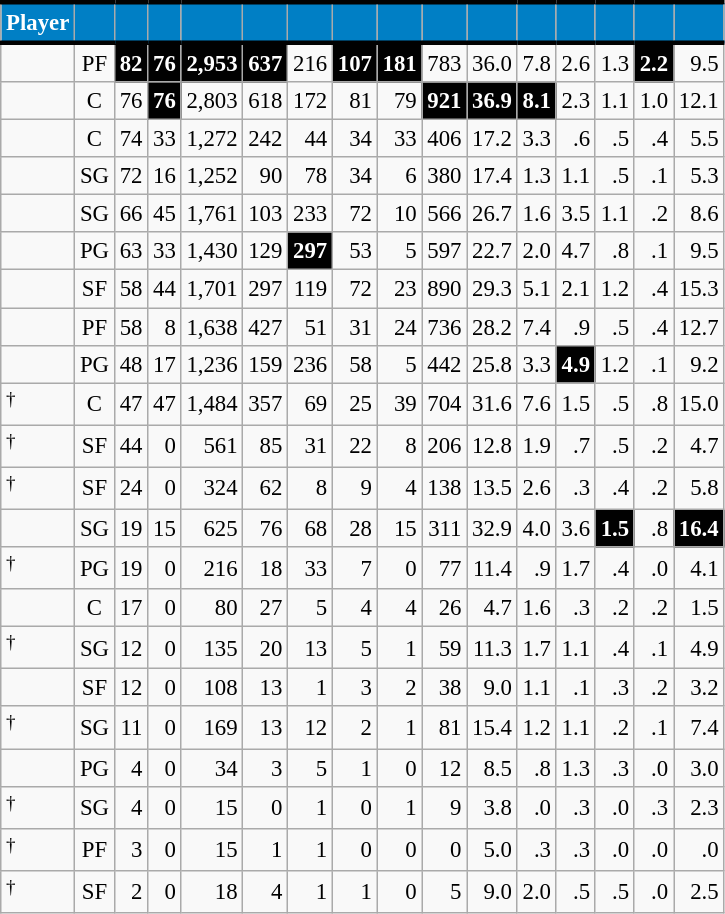<table class="wikitable sortable" style="font-size: 95%; text-align:right;">
<tr>
<th style="background:#007FC5; color:#FFFFFF; border-top:#010101 3px solid; border-bottom:#010101 3px solid;">Player</th>
<th style="background:#007FC5; color:#FFFFFF; border-top:#010101 3px solid; border-bottom:#010101 3px solid;"></th>
<th style="background:#007FC5; color:#FFFFFF; border-top:#010101 3px solid; border-bottom:#010101 3px solid;"></th>
<th style="background:#007FC5; color:#FFFFFF; border-top:#010101 3px solid; border-bottom:#010101 3px solid;"></th>
<th style="background:#007FC5; color:#FFFFFF; border-top:#010101 3px solid; border-bottom:#010101 3px solid;"></th>
<th style="background:#007FC5; color:#FFFFFF; border-top:#010101 3px solid; border-bottom:#010101 3px solid;"></th>
<th style="background:#007FC5; color:#FFFFFF; border-top:#010101 3px solid; border-bottom:#010101 3px solid;"></th>
<th style="background:#007FC5; color:#FFFFFF; border-top:#010101 3px solid; border-bottom:#010101 3px solid;"></th>
<th style="background:#007FC5; color:#FFFFFF; border-top:#010101 3px solid; border-bottom:#010101 3px solid;"></th>
<th style="background:#007FC5; color:#FFFFFF; border-top:#010101 3px solid; border-bottom:#010101 3px solid;"></th>
<th style="background:#007FC5; color:#FFFFFF; border-top:#010101 3px solid; border-bottom:#010101 3px solid;"></th>
<th style="background:#007FC5; color:#FFFFFF; border-top:#010101 3px solid; border-bottom:#010101 3px solid;"></th>
<th style="background:#007FC5; color:#FFFFFF; border-top:#010101 3px solid; border-bottom:#010101 3px solid;"></th>
<th style="background:#007FC5; color:#FFFFFF; border-top:#010101 3px solid; border-bottom:#010101 3px solid;"></th>
<th style="background:#007FC5; color:#FFFFFF; border-top:#010101 3px solid; border-bottom:#010101 3px solid;"></th>
<th style="background:#007FC5; color:#FFFFFF; border-top:#010101 3px solid; border-bottom:#010101 3px solid;"></th>
</tr>
<tr>
<td style="text-align:left;"></td>
<td style="text-align:center;">PF</td>
<td style="background:#010101; color:#FFFFFF;"><strong>82</strong></td>
<td style="background:#010101; color:#FFFFFF;"><strong>76</strong></td>
<td style="background:#010101; color:#FFFFFF;"><strong>2,953</strong></td>
<td style="background:#010101; color:#FFFFFF;"><strong>637</strong></td>
<td>216</td>
<td style="background:#010101; color:#FFFFFF;"><strong>107</strong></td>
<td style="background:#010101; color:#FFFFFF;"><strong>181</strong></td>
<td>783</td>
<td>36.0</td>
<td>7.8</td>
<td>2.6</td>
<td>1.3</td>
<td style="background:#010101; color:#FFFFFF;"><strong>2.2</strong></td>
<td>9.5</td>
</tr>
<tr>
<td style="text-align:left;"></td>
<td style="text-align:center;">C</td>
<td>76</td>
<td style="background:#010101; color:#FFFFFF;"><strong>76</strong></td>
<td>2,803</td>
<td>618</td>
<td>172</td>
<td>81</td>
<td>79</td>
<td style="background:#010101; color:#FFFFFF;"><strong>921</strong></td>
<td style="background:#010101; color:#FFFFFF;"><strong>36.9</strong></td>
<td style="background:#010101; color:#FFFFFF;"><strong>8.1</strong></td>
<td>2.3</td>
<td>1.1</td>
<td>1.0</td>
<td>12.1</td>
</tr>
<tr>
<td style="text-align:left;"></td>
<td style="text-align:center;">C</td>
<td>74</td>
<td>33</td>
<td>1,272</td>
<td>242</td>
<td>44</td>
<td>34</td>
<td>33</td>
<td>406</td>
<td>17.2</td>
<td>3.3</td>
<td>.6</td>
<td>.5</td>
<td>.4</td>
<td>5.5</td>
</tr>
<tr>
<td style="text-align:left;"></td>
<td style="text-align:center;">SG</td>
<td>72</td>
<td>16</td>
<td>1,252</td>
<td>90</td>
<td>78</td>
<td>34</td>
<td>6</td>
<td>380</td>
<td>17.4</td>
<td>1.3</td>
<td>1.1</td>
<td>.5</td>
<td>.1</td>
<td>5.3</td>
</tr>
<tr>
<td style="text-align:left;"></td>
<td style="text-align:center;">SG</td>
<td>66</td>
<td>45</td>
<td>1,761</td>
<td>103</td>
<td>233</td>
<td>72</td>
<td>10</td>
<td>566</td>
<td>26.7</td>
<td>1.6</td>
<td>3.5</td>
<td>1.1</td>
<td>.2</td>
<td>8.6</td>
</tr>
<tr>
<td style="text-align:left;"></td>
<td style="text-align:center;">PG</td>
<td>63</td>
<td>33</td>
<td>1,430</td>
<td>129</td>
<td style="background:#010101; color:#FFFFFF;"><strong>297</strong></td>
<td>53</td>
<td>5</td>
<td>597</td>
<td>22.7</td>
<td>2.0</td>
<td>4.7</td>
<td>.8</td>
<td>.1</td>
<td>9.5</td>
</tr>
<tr>
<td style="text-align:left;"></td>
<td style="text-align:center;">SF</td>
<td>58</td>
<td>44</td>
<td>1,701</td>
<td>297</td>
<td>119</td>
<td>72</td>
<td>23</td>
<td>890</td>
<td>29.3</td>
<td>5.1</td>
<td>2.1</td>
<td>1.2</td>
<td>.4</td>
<td>15.3</td>
</tr>
<tr>
<td style="text-align:left;"></td>
<td style="text-align:center;">PF</td>
<td>58</td>
<td>8</td>
<td>1,638</td>
<td>427</td>
<td>51</td>
<td>31</td>
<td>24</td>
<td>736</td>
<td>28.2</td>
<td>7.4</td>
<td>.9</td>
<td>.5</td>
<td>.4</td>
<td>12.7</td>
</tr>
<tr>
<td style="text-align:left;"></td>
<td style="text-align:center;">PG</td>
<td>48</td>
<td>17</td>
<td>1,236</td>
<td>159</td>
<td>236</td>
<td>58</td>
<td>5</td>
<td>442</td>
<td>25.8</td>
<td>3.3</td>
<td style="background:#010101; color:#FFFFFF;"><strong>4.9</strong></td>
<td>1.2</td>
<td>.1</td>
<td>9.2</td>
</tr>
<tr>
<td style="text-align:left;"><sup>†</sup></td>
<td style="text-align:center;">C</td>
<td>47</td>
<td>47</td>
<td>1,484</td>
<td>357</td>
<td>69</td>
<td>25</td>
<td>39</td>
<td>704</td>
<td>31.6</td>
<td>7.6</td>
<td>1.5</td>
<td>.5</td>
<td>.8</td>
<td>15.0</td>
</tr>
<tr>
<td style="text-align:left;"><sup>†</sup></td>
<td style="text-align:center;">SF</td>
<td>44</td>
<td>0</td>
<td>561</td>
<td>85</td>
<td>31</td>
<td>22</td>
<td>8</td>
<td>206</td>
<td>12.8</td>
<td>1.9</td>
<td>.7</td>
<td>.5</td>
<td>.2</td>
<td>4.7</td>
</tr>
<tr>
<td style="text-align:left;"><sup>†</sup></td>
<td style="text-align:center;">SF</td>
<td>24</td>
<td>0</td>
<td>324</td>
<td>62</td>
<td>8</td>
<td>9</td>
<td>4</td>
<td>138</td>
<td>13.5</td>
<td>2.6</td>
<td>.3</td>
<td>.4</td>
<td>.2</td>
<td>5.8</td>
</tr>
<tr>
<td style="text-align:left;"></td>
<td style="text-align:center;">SG</td>
<td>19</td>
<td>15</td>
<td>625</td>
<td>76</td>
<td>68</td>
<td>28</td>
<td>15</td>
<td>311</td>
<td>32.9</td>
<td>4.0</td>
<td>3.6</td>
<td style="background:#010101; color:#FFFFFF;"><strong>1.5</strong></td>
<td>.8</td>
<td style="background:#010101; color:#FFFFFF;"><strong>16.4</strong></td>
</tr>
<tr>
<td style="text-align:left;"><sup>†</sup></td>
<td style="text-align:center;">PG</td>
<td>19</td>
<td>0</td>
<td>216</td>
<td>18</td>
<td>33</td>
<td>7</td>
<td>0</td>
<td>77</td>
<td>11.4</td>
<td>.9</td>
<td>1.7</td>
<td>.4</td>
<td>.0</td>
<td>4.1</td>
</tr>
<tr>
<td style="text-align:left;"></td>
<td style="text-align:center;">C</td>
<td>17</td>
<td>0</td>
<td>80</td>
<td>27</td>
<td>5</td>
<td>4</td>
<td>4</td>
<td>26</td>
<td>4.7</td>
<td>1.6</td>
<td>.3</td>
<td>.2</td>
<td>.2</td>
<td>1.5</td>
</tr>
<tr>
<td style="text-align:left;"><sup>†</sup></td>
<td style="text-align:center;">SG</td>
<td>12</td>
<td>0</td>
<td>135</td>
<td>20</td>
<td>13</td>
<td>5</td>
<td>1</td>
<td>59</td>
<td>11.3</td>
<td>1.7</td>
<td>1.1</td>
<td>.4</td>
<td>.1</td>
<td>4.9</td>
</tr>
<tr>
<td style="text-align:left;"></td>
<td style="text-align:center;">SF</td>
<td>12</td>
<td>0</td>
<td>108</td>
<td>13</td>
<td>1</td>
<td>3</td>
<td>2</td>
<td>38</td>
<td>9.0</td>
<td>1.1</td>
<td>.1</td>
<td>.3</td>
<td>.2</td>
<td>3.2</td>
</tr>
<tr>
<td style="text-align:left;"><sup>†</sup></td>
<td style="text-align:center;">SG</td>
<td>11</td>
<td>0</td>
<td>169</td>
<td>13</td>
<td>12</td>
<td>2</td>
<td>1</td>
<td>81</td>
<td>15.4</td>
<td>1.2</td>
<td>1.1</td>
<td>.2</td>
<td>.1</td>
<td>7.4</td>
</tr>
<tr>
<td style="text-align:left;"></td>
<td style="text-align:center;">PG</td>
<td>4</td>
<td>0</td>
<td>34</td>
<td>3</td>
<td>5</td>
<td>1</td>
<td>0</td>
<td>12</td>
<td>8.5</td>
<td>.8</td>
<td>1.3</td>
<td>.3</td>
<td>.0</td>
<td>3.0</td>
</tr>
<tr>
<td style="text-align:left;"><sup>†</sup></td>
<td style="text-align:center;">SG</td>
<td>4</td>
<td>0</td>
<td>15</td>
<td>0</td>
<td>1</td>
<td>0</td>
<td>1</td>
<td>9</td>
<td>3.8</td>
<td>.0</td>
<td>.3</td>
<td>.0</td>
<td>.3</td>
<td>2.3</td>
</tr>
<tr>
<td style="text-align:left;"><sup>†</sup></td>
<td style="text-align:center;">PF</td>
<td>3</td>
<td>0</td>
<td>15</td>
<td>1</td>
<td>1</td>
<td>0</td>
<td>0</td>
<td>0</td>
<td>5.0</td>
<td>.3</td>
<td>.3</td>
<td>.0</td>
<td>.0</td>
<td>.0</td>
</tr>
<tr>
<td style="text-align:left;"><sup>†</sup></td>
<td style="text-align:center;">SF</td>
<td>2</td>
<td>0</td>
<td>18</td>
<td>4</td>
<td>1</td>
<td>1</td>
<td>0</td>
<td>5</td>
<td>9.0</td>
<td>2.0</td>
<td>.5</td>
<td>.5</td>
<td>.0</td>
<td>2.5</td>
</tr>
</table>
